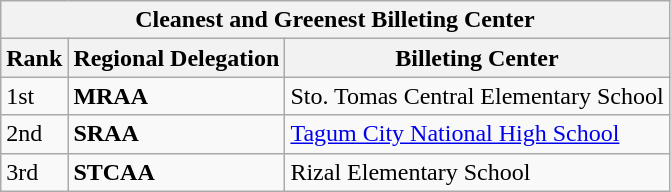<table class="wikitable sortable">
<tr>
<th colspan=5>Cleanest and Greenest Billeting Center</th>
</tr>
<tr>
<th>Rank</th>
<th>Regional Delegation</th>
<th>Billeting Center</th>
</tr>
<tr>
<td>1st</td>
<td> <strong>MRAA</strong></td>
<td>Sto. Tomas Central Elementary School</td>
</tr>
<tr>
<td>2nd</td>
<td> <strong>SRAA</strong></td>
<td><a href='#'>Tagum City National High School</a></td>
</tr>
<tr>
<td>3rd</td>
<td> <strong>STCAA</strong></td>
<td>Rizal Elementary School</td>
</tr>
</table>
